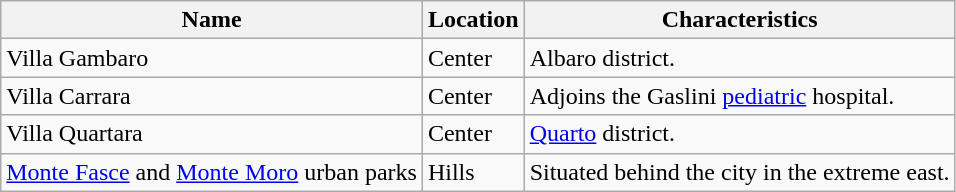<table class="wikitable">
<tr>
<th>Name</th>
<th>Location</th>
<th>Characteristics</th>
</tr>
<tr>
<td>Villa Gambaro</td>
<td>Center</td>
<td>Albaro district.</td>
</tr>
<tr>
<td>Villa Carrara</td>
<td>Center</td>
<td>Adjoins the Gaslini <a href='#'>pediatric</a> hospital.</td>
</tr>
<tr>
<td>Villa Quartara</td>
<td>Center</td>
<td><a href='#'>Quarto</a> district.</td>
</tr>
<tr>
<td><a href='#'>Monte Fasce</a> and <a href='#'>Monte Moro</a> urban parks</td>
<td>Hills</td>
<td>Situated behind the city in the extreme east.</td>
</tr>
</table>
